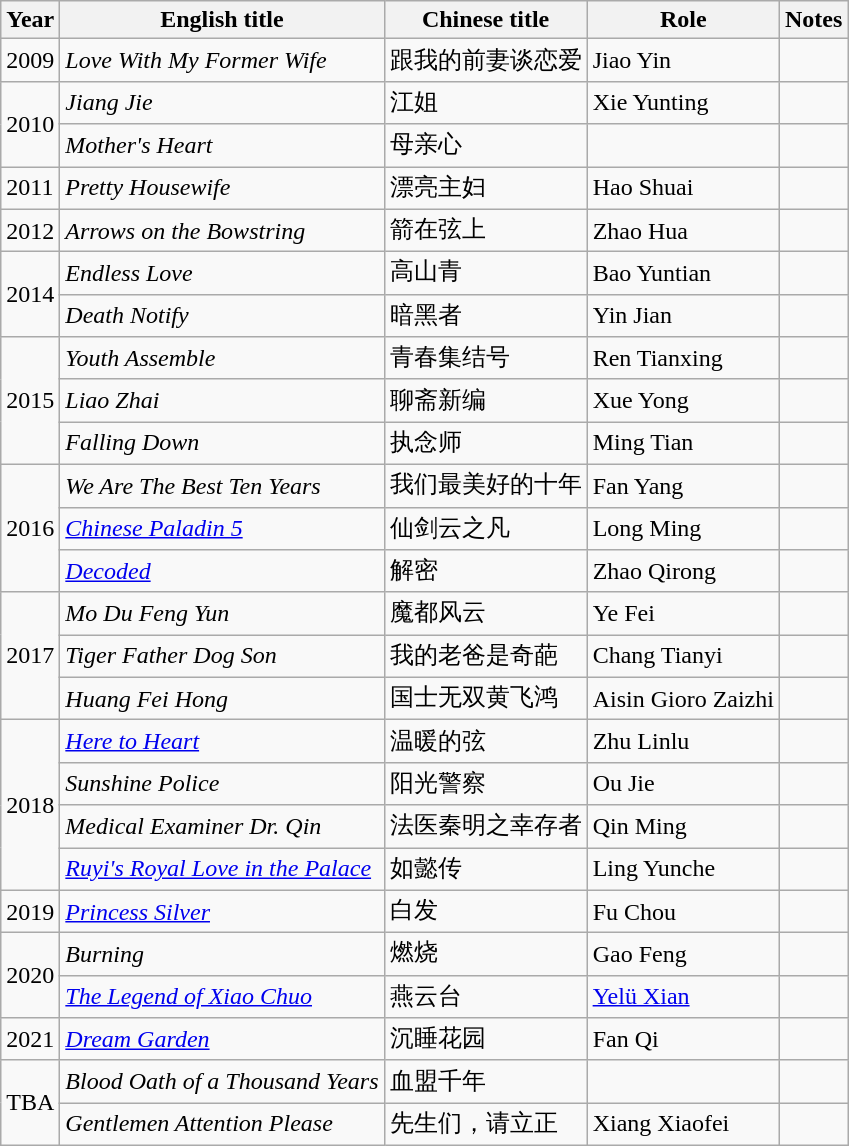<table class="wikitable">
<tr>
<th>Year</th>
<th>English title</th>
<th>Chinese title</th>
<th>Role</th>
<th>Notes</th>
</tr>
<tr>
<td>2009</td>
<td><em>Love With My Former Wife</em></td>
<td>跟我的前妻谈恋爱</td>
<td>Jiao Yin</td>
<td></td>
</tr>
<tr>
<td rowspan=2>2010</td>
<td><em>Jiang Jie</em></td>
<td>江姐</td>
<td>Xie Yunting</td>
<td></td>
</tr>
<tr>
<td><em>Mother's Heart </em></td>
<td>母亲心</td>
<td></td>
<td></td>
</tr>
<tr>
<td>2011</td>
<td><em>Pretty Housewife</em></td>
<td>漂亮主妇</td>
<td>Hao Shuai</td>
<td></td>
</tr>
<tr>
<td>2012</td>
<td><em>Arrows on the Bowstring</em></td>
<td>箭在弦上</td>
<td>Zhao Hua</td>
<td></td>
</tr>
<tr>
<td rowspan=2>2014</td>
<td><em>Endless Love</em></td>
<td>高山青</td>
<td>Bao Yuntian</td>
<td></td>
</tr>
<tr>
<td><em>Death Notify</em></td>
<td>暗黑者</td>
<td>Yin Jian</td>
<td></td>
</tr>
<tr>
<td rowspan=3>2015</td>
<td><em>Youth Assemble</em></td>
<td>青春集结号</td>
<td>Ren Tianxing</td>
<td></td>
</tr>
<tr>
<td><em>Liao Zhai</em></td>
<td>聊斋新编</td>
<td>Xue Yong</td>
<td></td>
</tr>
<tr>
<td><em>Falling Down </em></td>
<td>执念师</td>
<td>Ming Tian</td>
<td></td>
</tr>
<tr>
<td rowspan=3>2016</td>
<td><em>We Are The Best Ten Years</em></td>
<td>我们最美好的十年</td>
<td>Fan Yang</td>
<td></td>
</tr>
<tr>
<td><em><a href='#'>Chinese Paladin 5</a></em></td>
<td>仙剑云之凡</td>
<td>Long Ming</td>
<td></td>
</tr>
<tr>
<td><em><a href='#'>Decoded</a></em></td>
<td>解密</td>
<td>Zhao Qirong</td>
<td></td>
</tr>
<tr>
<td rowspan=3>2017</td>
<td><em>Mo Du Feng Yun </em></td>
<td>魔都风云</td>
<td>Ye Fei</td>
<td></td>
</tr>
<tr>
<td><em>Tiger Father Dog Son </em></td>
<td>我的老爸是奇葩</td>
<td>Chang Tianyi</td>
<td></td>
</tr>
<tr>
<td><em>Huang Fei Hong</em></td>
<td>国士无双黄飞鸿</td>
<td>Aisin Gioro Zaizhi</td>
<td></td>
</tr>
<tr>
<td rowspan=4>2018</td>
<td><em><a href='#'>Here to Heart</a></em></td>
<td>温暖的弦</td>
<td>Zhu Linlu</td>
<td></td>
</tr>
<tr>
<td><em>Sunshine Police</em></td>
<td>阳光警察</td>
<td>Ou Jie</td>
<td></td>
</tr>
<tr>
<td><em>Medical Examiner Dr. Qin</em></td>
<td>法医秦明之幸存者</td>
<td>Qin Ming</td>
<td></td>
</tr>
<tr>
<td><em><a href='#'>Ruyi's Royal Love in the Palace</a></em></td>
<td>如懿传</td>
<td>Ling Yunche</td>
<td></td>
</tr>
<tr>
<td>2019</td>
<td><em><a href='#'>Princess Silver</a></em></td>
<td>白发</td>
<td>Fu Chou</td>
<td></td>
</tr>
<tr>
<td rowspan=2>2020</td>
<td><em>Burning</em></td>
<td>燃烧</td>
<td>Gao Feng</td>
<td></td>
</tr>
<tr>
<td><em><a href='#'>The Legend of Xiao Chuo</a></em></td>
<td>燕云台</td>
<td><a href='#'>Yelü Xian</a></td>
<td></td>
</tr>
<tr>
<td>2021</td>
<td><em><a href='#'>Dream Garden</a></em></td>
<td>沉睡花园</td>
<td>Fan Qi</td>
<td></td>
</tr>
<tr>
<td rowspan=2>TBA</td>
<td><em>Blood Oath of a Thousand Years</em></td>
<td>血盟千年</td>
<td></td>
<td></td>
</tr>
<tr>
<td><em>Gentlemen Attention Please</em></td>
<td>先生们，请立正</td>
<td>Xiang Xiaofei</td>
<td></td>
</tr>
</table>
